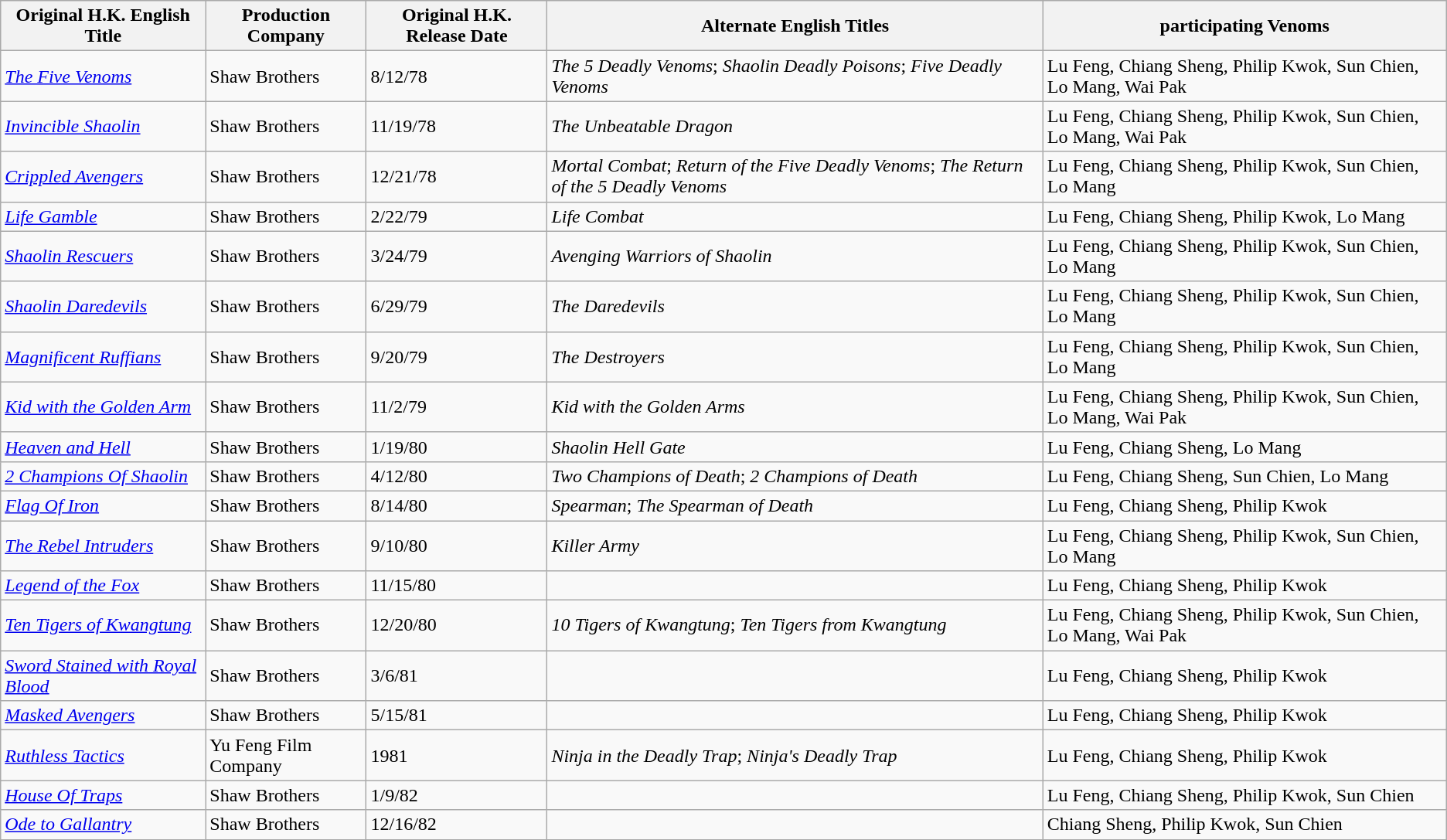<table class="wikitable">
<tr>
<th>Original H.K. English Title</th>
<th>Production Company</th>
<th>Original H.K. Release Date</th>
<th>Alternate English Titles</th>
<th>participating Venoms</th>
</tr>
<tr>
<td><em><a href='#'>The Five Venoms</a></em></td>
<td>Shaw Brothers</td>
<td>8/12/78</td>
<td><em>The 5 Deadly Venoms</em>; <em>Shaolin Deadly Poisons</em>; <em>Five Deadly Venoms</em></td>
<td>Lu Feng, Chiang Sheng, Philip Kwok, Sun Chien, Lo Mang, Wai Pak</td>
</tr>
<tr>
<td><em><a href='#'>Invincible Shaolin</a></em></td>
<td>Shaw Brothers</td>
<td>11/19/78</td>
<td><em>The Unbeatable Dragon</em></td>
<td>Lu Feng, Chiang Sheng, Philip Kwok, Sun Chien, Lo Mang, Wai Pak</td>
</tr>
<tr>
<td><em><a href='#'>Crippled Avengers</a></em></td>
<td>Shaw Brothers</td>
<td>12/21/78</td>
<td><em>Mortal Combat</em>; <em>Return of the Five Deadly Venoms</em>; <em>The Return of the 5 Deadly Venoms</em></td>
<td>Lu Feng, Chiang Sheng, Philip Kwok, Sun Chien, Lo Mang</td>
</tr>
<tr>
<td><em><a href='#'>Life Gamble</a></em></td>
<td>Shaw Brothers</td>
<td>2/22/79</td>
<td><em>Life Combat</em></td>
<td>Lu Feng, Chiang Sheng, Philip Kwok, Lo Mang</td>
</tr>
<tr>
<td><em><a href='#'>Shaolin Rescuers</a></em></td>
<td>Shaw Brothers</td>
<td>3/24/79</td>
<td><em>Avenging Warriors of Shaolin</em></td>
<td>Lu Feng, Chiang Sheng, Philip Kwok, Sun Chien, Lo Mang</td>
</tr>
<tr>
<td><em><a href='#'>Shaolin Daredevils</a></em></td>
<td>Shaw Brothers</td>
<td>6/29/79</td>
<td><em>The Daredevils</em></td>
<td>Lu Feng, Chiang Sheng, Philip Kwok, Sun Chien, Lo Mang</td>
</tr>
<tr>
<td><em><a href='#'>Magnificent Ruffians</a></em></td>
<td>Shaw Brothers</td>
<td>9/20/79</td>
<td><em>The Destroyers</em></td>
<td>Lu Feng, Chiang Sheng, Philip Kwok, Sun Chien, Lo Mang</td>
</tr>
<tr>
<td><em><a href='#'>Kid with the Golden Arm</a></em></td>
<td>Shaw Brothers</td>
<td>11/2/79</td>
<td><em>Kid with the Golden Arms</em></td>
<td>Lu Feng, Chiang Sheng, Philip Kwok, Sun Chien, Lo Mang, Wai Pak</td>
</tr>
<tr>
<td><em><a href='#'>Heaven and Hell</a></em></td>
<td>Shaw Brothers</td>
<td>1/19/80</td>
<td><em>Shaolin Hell Gate</em></td>
<td>Lu Feng, Chiang Sheng, Lo Mang</td>
</tr>
<tr>
<td><em><a href='#'>2 Champions Of Shaolin</a></em></td>
<td>Shaw Brothers</td>
<td>4/12/80</td>
<td><em>Two Champions of Death</em>; <em>2 Champions of Death</em></td>
<td>Lu Feng, Chiang Sheng, Sun Chien, Lo Mang</td>
</tr>
<tr>
<td><em><a href='#'>Flag Of Iron</a></em></td>
<td>Shaw Brothers</td>
<td>8/14/80</td>
<td><em>Spearman</em>; <em>The Spearman of Death</em></td>
<td>Lu Feng, Chiang Sheng, Philip Kwok</td>
</tr>
<tr>
<td><em><a href='#'>The Rebel Intruders</a></em></td>
<td>Shaw Brothers</td>
<td>9/10/80</td>
<td><em>Killer Army</em></td>
<td>Lu Feng, Chiang Sheng, Philip Kwok, Sun Chien, Lo Mang</td>
</tr>
<tr>
<td><em><a href='#'>Legend of the Fox</a></em></td>
<td>Shaw Brothers</td>
<td>11/15/80</td>
<td></td>
<td>Lu Feng, Chiang Sheng, Philip Kwok</td>
</tr>
<tr>
<td><em><a href='#'>Ten Tigers of Kwangtung</a></em></td>
<td>Shaw Brothers</td>
<td>12/20/80</td>
<td><em>10 Tigers of Kwangtung</em>; <em>Ten Tigers from Kwangtung</em></td>
<td>Lu Feng, Chiang Sheng, Philip Kwok, Sun Chien, Lo Mang, Wai Pak</td>
</tr>
<tr>
<td><em><a href='#'>Sword Stained with Royal Blood</a></em></td>
<td>Shaw Brothers</td>
<td>3/6/81</td>
<td></td>
<td>Lu Feng, Chiang Sheng, Philip Kwok</td>
</tr>
<tr>
<td><em><a href='#'>Masked Avengers</a></em></td>
<td>Shaw Brothers</td>
<td>5/15/81</td>
<td></td>
<td>Lu Feng, Chiang Sheng, Philip Kwok</td>
</tr>
<tr>
<td><em><a href='#'>Ruthless Tactics</a></em></td>
<td>Yu Feng Film Company</td>
<td>1981</td>
<td><em>Ninja in the Deadly Trap</em>; <em>Ninja's Deadly Trap</em></td>
<td>Lu Feng, Chiang Sheng, Philip Kwok</td>
</tr>
<tr>
<td><em><a href='#'>House Of Traps</a></em></td>
<td>Shaw Brothers</td>
<td>1/9/82</td>
<td></td>
<td>Lu Feng, Chiang Sheng, Philip Kwok, Sun Chien</td>
</tr>
<tr>
<td><em><a href='#'>Ode to Gallantry</a></em></td>
<td>Shaw Brothers</td>
<td>12/16/82</td>
<td></td>
<td>Chiang Sheng, Philip Kwok, Sun Chien</td>
</tr>
</table>
